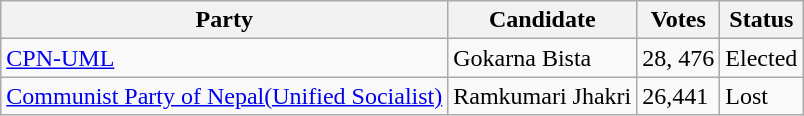<table class="wikitable">
<tr>
<th>Party</th>
<th>Candidate</th>
<th>Votes</th>
<th>Status</th>
</tr>
<tr>
<td><a href='#'>CPN-UML</a></td>
<td>Gokarna Bista</td>
<td>28, 476</td>
<td>Elected</td>
</tr>
<tr>
<td><a href='#'>Communist Party of Nepal(Unified Socialist)</a></td>
<td>Ramkumari Jhakri</td>
<td>26,441</td>
<td>Lost</td>
</tr>
</table>
